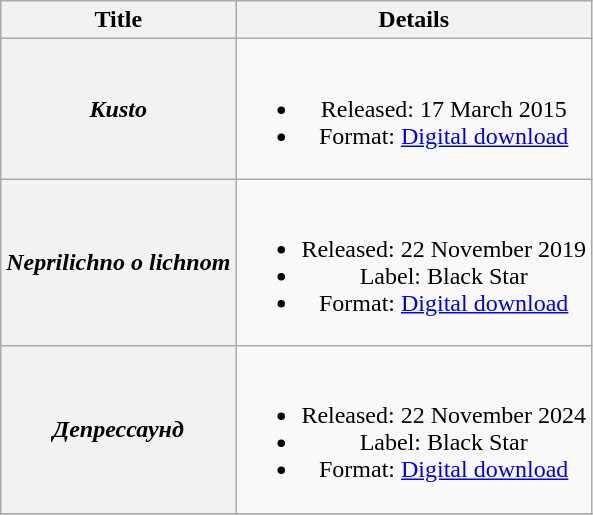<table class="wikitable plainrowheaders" style="text-align:center">
<tr>
<th scope="col">Title</th>
<th scope="col">Details</th>
</tr>
<tr>
<th scope="row"><em>Kusto</em></th>
<td><br><ul><li>Released: 17 March 2015</li><li>Format: <a href='#'>Digital download</a></li></ul></td>
</tr>
<tr>
<th scope="row"><em>Neprilichno o lichnom</em></th>
<td><br><ul><li>Released: 22 November 2019</li><li>Label: Black Star</li><li>Format: <a href='#'>Digital download</a></li></ul></td>
</tr>
<tr>
<th scope="row"><em>Депрессаунд</em></th>
<td><br><ul><li>Released: 22 November 2024</li><li>Label: Black Star</li><li>Format: <a href='#'>Digital download</a></li></ul></td>
</tr>
<tr>
</tr>
</table>
